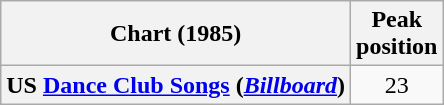<table class="wikitable sortable plainrowheaders" style="text-align:center">
<tr>
<th scope="col">Chart (1985)</th>
<th scope="col">Peak<br>position</th>
</tr>
<tr>
<th scope="row">US <a href='#'>Dance Club Songs</a> (<em><a href='#'>Billboard</a></em>)</th>
<td>23</td>
</tr>
</table>
